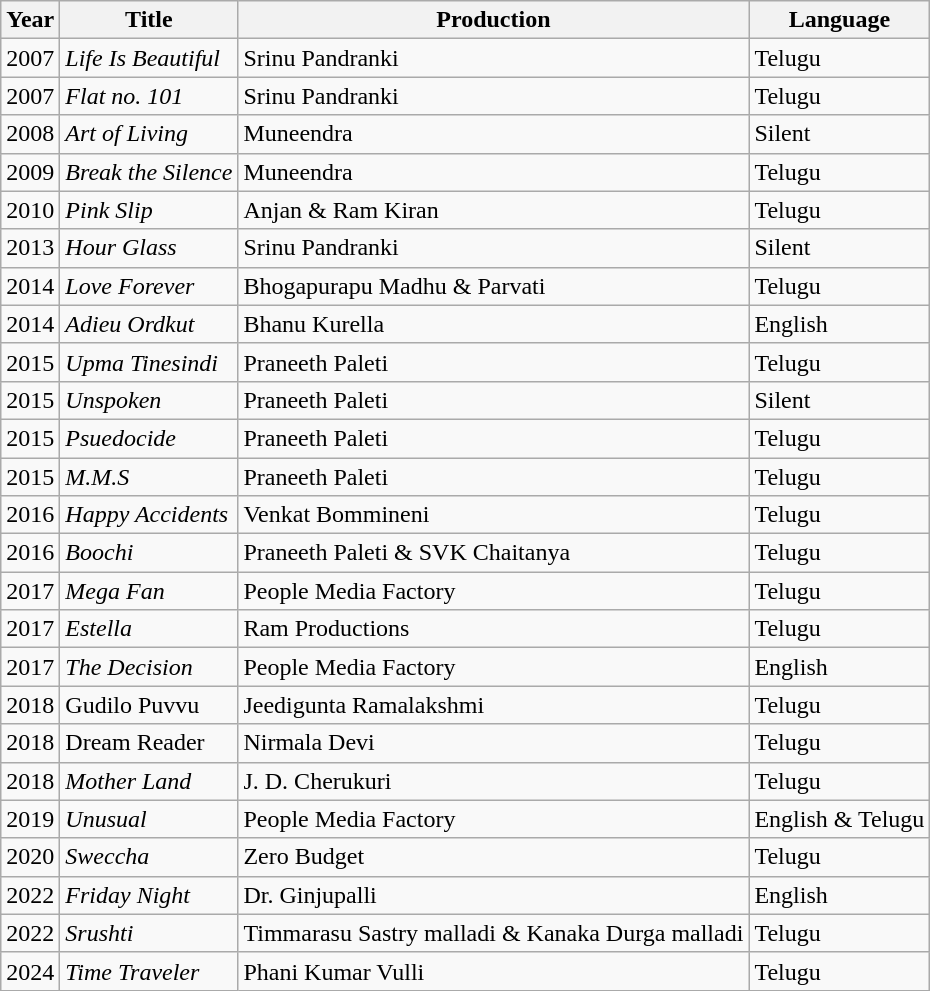<table class="wikitable sortable">
<tr>
<th>Year</th>
<th>Title</th>
<th>Production</th>
<th>Language</th>
</tr>
<tr>
<td>2007</td>
<td><em>Life Is Beautiful</em></td>
<td>Srinu Pandranki</td>
<td>Telugu</td>
</tr>
<tr>
<td>2007</td>
<td><em>Flat no. 101</em></td>
<td>Srinu Pandranki</td>
<td>Telugu</td>
</tr>
<tr>
<td>2008</td>
<td><em>Art of Living</em></td>
<td>Muneendra</td>
<td>Silent</td>
</tr>
<tr>
<td>2009</td>
<td><em>Break the Silence</em></td>
<td>Muneendra</td>
<td>Telugu</td>
</tr>
<tr>
<td>2010</td>
<td><em>Pink Slip</em></td>
<td>Anjan & Ram Kiran</td>
<td>Telugu</td>
</tr>
<tr>
<td>2013</td>
<td><em>Hour Glass</em></td>
<td>Srinu Pandranki</td>
<td>Silent</td>
</tr>
<tr>
<td>2014</td>
<td><em>Love Forever</em></td>
<td>Bhogapurapu Madhu & Parvati</td>
<td>Telugu</td>
</tr>
<tr>
<td>2014</td>
<td><em>Adieu Ordkut</em></td>
<td>Bhanu Kurella</td>
<td>English</td>
</tr>
<tr>
<td>2015</td>
<td><em>Upma Tinesindi</em></td>
<td>Praneeth Paleti</td>
<td>Telugu</td>
</tr>
<tr>
<td>2015</td>
<td><em>Unspoken</em></td>
<td>Praneeth Paleti</td>
<td>Silent</td>
</tr>
<tr>
<td>2015</td>
<td><em>Psuedocide</em></td>
<td>Praneeth Paleti</td>
<td>Telugu</td>
</tr>
<tr>
<td>2015</td>
<td><em>M.M.S</em></td>
<td>Praneeth Paleti</td>
<td>Telugu</td>
</tr>
<tr>
<td>2016</td>
<td><em>Happy Accidents</em></td>
<td>Venkat Bommineni</td>
<td>Telugu</td>
</tr>
<tr>
<td>2016</td>
<td><em>Boochi</em></td>
<td>Praneeth Paleti & SVK Chaitanya</td>
<td>Telugu</td>
</tr>
<tr>
<td>2017</td>
<td><em>Mega Fan</em></td>
<td>People Media Factory</td>
<td>Telugu</td>
</tr>
<tr>
<td>2017</td>
<td><em>Estella</em></td>
<td>Ram Productions</td>
<td>Telugu</td>
</tr>
<tr>
<td>2017</td>
<td><em>The Decision</em></td>
<td>People Media Factory</td>
<td>English</td>
</tr>
<tr>
<td>2018</td>
<td>Gudilo Puvvu</td>
<td>Jeedigunta Ramalakshmi</td>
<td>Telugu</td>
</tr>
<tr>
<td>2018</td>
<td>Dream Reader</td>
<td>Nirmala Devi</td>
<td>Telugu</td>
</tr>
<tr>
<td>2018</td>
<td><em>Mother Land</em></td>
<td>J. D. Cherukuri</td>
<td>Telugu</td>
</tr>
<tr>
<td>2019</td>
<td><em>Unusual</em></td>
<td>People Media Factory</td>
<td>English & Telugu</td>
</tr>
<tr>
<td>2020</td>
<td><em>Sweccha</em></td>
<td>Zero Budget</td>
<td>Telugu</td>
</tr>
<tr>
<td>2022</td>
<td><em>Friday Night</em></td>
<td>Dr. Ginjupalli</td>
<td>English</td>
</tr>
<tr>
<td>2022</td>
<td><em>Srushti</em></td>
<td>Timmarasu Sastry malladi & Kanaka Durga malladi</td>
<td>Telugu</td>
</tr>
<tr>
<td>2024</td>
<td><em>Time Traveler</em></td>
<td>Phani Kumar Vulli</td>
<td>Telugu</td>
</tr>
</table>
